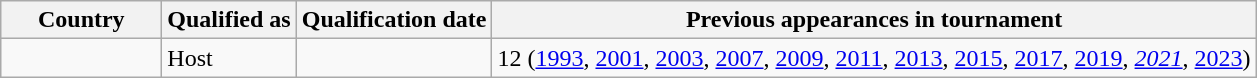<table class="wikitable sortable">
<tr>
<th style="width: 100px;">Country</th>
<th class="unsortable">Qualified as</th>
<th>Qualification date</th>
<th class="unsortable">Previous appearances in tournament</th>
</tr>
<tr>
<td></td>
<td>Host</td>
<td></td>
<td>12 (<a href='#'>1993</a>, <a href='#'>2001</a>, <a href='#'>2003</a>, <a href='#'>2007</a>, <a href='#'>2009</a>, <a href='#'>2011</a>, <a href='#'>2013</a>, <a href='#'>2015</a>, <a href='#'>2017</a>, <a href='#'>2019</a>, <em><a href='#'>2021</a></em>, <a href='#'>2023</a>)</td>
</tr>
</table>
